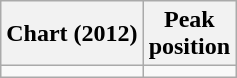<table class="wikitable sortable plainrowheaders" style="text-align:center;">
<tr>
<th scope="col">Chart (2012)</th>
<th scope="col">Peak<br>position</th>
</tr>
<tr>
<td></td>
</tr>
</table>
